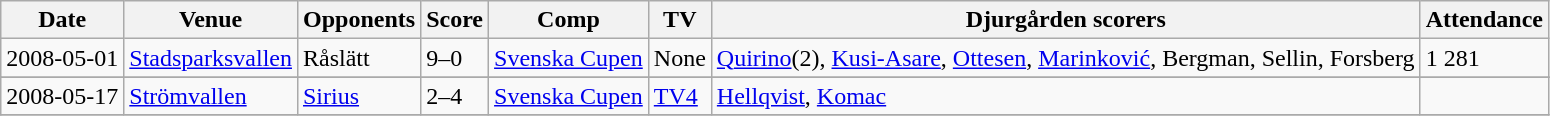<table class="wikitable" style="text-align: left;">
<tr>
<th>Date</th>
<th>Venue</th>
<th>Opponents</th>
<th>Score</th>
<th>Comp</th>
<th>TV</th>
<th>Djurgården scorers</th>
<th>Attendance</th>
</tr>
<tr>
<td>2008-05-01</td>
<td><a href='#'>Stadsparksvallen</a></td>
<td>Råslätt</td>
<td>9–0</td>
<td><a href='#'>Svenska Cupen</a></td>
<td>None</td>
<td><a href='#'>Quirino</a>(2), <a href='#'>Kusi-Asare</a>, <a href='#'>Ottesen</a>, <a href='#'>Marinković</a>, Bergman, Sellin, Forsberg</td>
<td>1 281</td>
</tr>
<tr>
</tr>
<tr>
<td>2008-05-17</td>
<td><a href='#'>Strömvallen</a></td>
<td><a href='#'>Sirius</a></td>
<td>2–4</td>
<td><a href='#'>Svenska Cupen</a></td>
<td><a href='#'>TV4</a></td>
<td><a href='#'>Hellqvist</a>, <a href='#'>Komac</a></td>
<td></td>
</tr>
<tr>
</tr>
</table>
